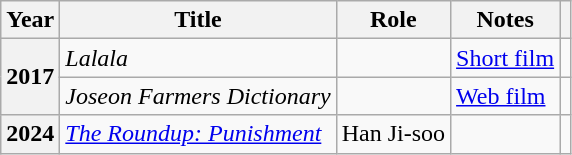<table class="wikitable plainrowheaders sortable">
<tr>
<th scope="col">Year</th>
<th scope="col">Title</th>
<th scope="col">Role</th>
<th scope="col">Notes</th>
<th scope="col" class="unsortable"></th>
</tr>
<tr>
<th scope="row" rowspan="2">2017</th>
<td><em>Lalala</em></td>
<td></td>
<td><a href='#'>Short film</a></td>
<td style="text-align:center"></td>
</tr>
<tr>
<td><em>Joseon Farmers Dictionary</em></td>
<td></td>
<td><a href='#'>Web film</a></td>
<td style="text-align:center"></td>
</tr>
<tr>
<th scope="row">2024</th>
<td><em><a href='#'>The Roundup: Punishment</a></em></td>
<td>Han Ji-soo</td>
<td></td>
<td style="text-align:center"></td>
</tr>
</table>
